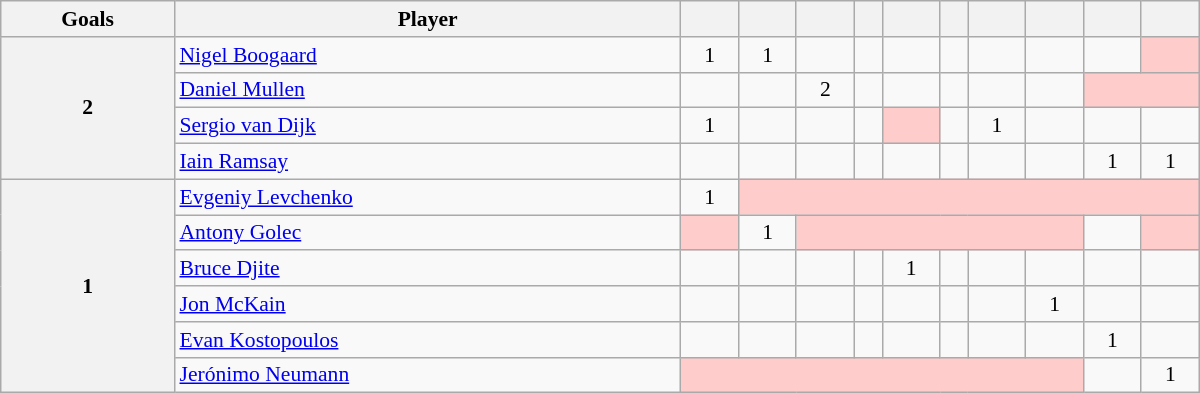<table class="wikitable" style="text-align:center; font-size:90%;" width=800>
<tr>
<th>Goals</th>
<th>Player</th>
<th></th>
<th></th>
<th></th>
<th></th>
<th></th>
<th></th>
<th></th>
<th></th>
<th></th>
<th></th>
</tr>
<tr>
<th rowspan=4>2</th>
<td align="left"> <a href='#'>Nigel Boogaard</a></td>
<td>1</td>
<td>1</td>
<td></td>
<td></td>
<td></td>
<td></td>
<td></td>
<td></td>
<td></td>
<td style="background:#fcc;"></td>
</tr>
<tr>
<td align="left"> <a href='#'>Daniel Mullen</a></td>
<td></td>
<td></td>
<td>2</td>
<td></td>
<td></td>
<td></td>
<td></td>
<td></td>
<td style="background:#fcc;" colspan=2></td>
</tr>
<tr>
<td align="left"> <a href='#'>Sergio van Dijk</a></td>
<td>1</td>
<td></td>
<td></td>
<td></td>
<td style="background:#fcc;"></td>
<td></td>
<td>1</td>
<td></td>
<td></td>
<td></td>
</tr>
<tr>
<td align="left"> <a href='#'>Iain Ramsay</a></td>
<td></td>
<td></td>
<td></td>
<td></td>
<td></td>
<td></td>
<td></td>
<td></td>
<td>1</td>
<td>1</td>
</tr>
<tr>
<th rowspan=6>1</th>
<td align="left"> <a href='#'>Evgeniy Levchenko</a></td>
<td>1</td>
<td style="background:#fcc;" colspan=9></td>
</tr>
<tr>
<td align="left"> <a href='#'>Antony Golec</a></td>
<td style="background:#fcc;"></td>
<td>1</td>
<td style="background:#fcc;" colspan=6></td>
<td></td>
<td style="background:#fcc;"></td>
</tr>
<tr>
<td align="left"> <a href='#'>Bruce Djite</a></td>
<td></td>
<td></td>
<td></td>
<td></td>
<td>1</td>
<td></td>
<td></td>
<td></td>
<td></td>
<td></td>
</tr>
<tr>
<td align="left"> <a href='#'>Jon McKain</a></td>
<td></td>
<td></td>
<td></td>
<td></td>
<td></td>
<td></td>
<td></td>
<td>1</td>
<td></td>
<td></td>
</tr>
<tr>
<td align="left"> <a href='#'>Evan Kostopoulos</a></td>
<td></td>
<td></td>
<td></td>
<td></td>
<td></td>
<td></td>
<td></td>
<td></td>
<td>1</td>
<td></td>
</tr>
<tr>
<td align="left"> <a href='#'>Jerónimo Neumann</a></td>
<td style="background:#fcc;" colspan=8></td>
<td></td>
<td>1</td>
</tr>
</table>
